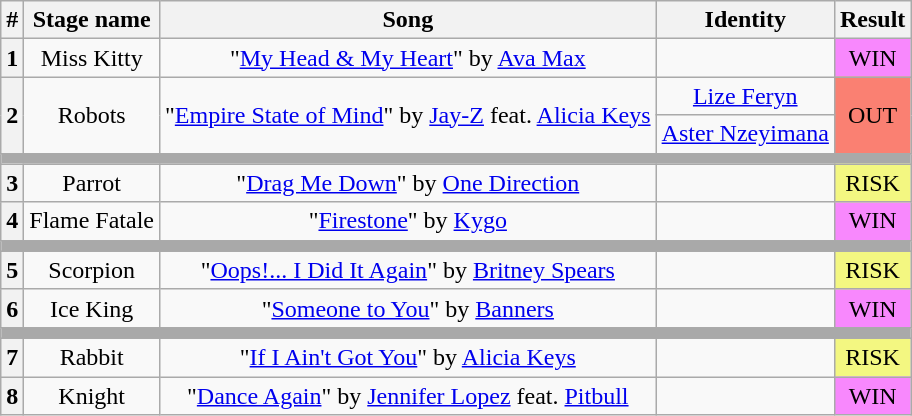<table class="wikitable plainrowheaders" style="text-align: center;">
<tr>
<th>#</th>
<th>Stage name</th>
<th>Song</th>
<th>Identity</th>
<th>Result</th>
</tr>
<tr>
<th>1</th>
<td>Miss Kitty</td>
<td>"<a href='#'>My Head & My Heart</a>" by <a href='#'>Ava Max</a></td>
<td></td>
<td bgcolor="F888FD">WIN</td>
</tr>
<tr>
<th rowspan="2">2</th>
<td rowspan="2">Robots</td>
<td rowspan="2">"<a href='#'>Empire State of Mind</a>" by <a href='#'>Jay-Z</a> feat. <a href='#'>Alicia Keys</a></td>
<td><a href='#'>Lize Feryn</a></td>
<td rowspan="2" bgcolor=salmon>OUT</td>
</tr>
<tr>
<td><a href='#'>Aster Nzeyimana</a></td>
</tr>
<tr>
<th colspan="5" style="background:darkgrey"></th>
</tr>
<tr>
<th>3</th>
<td>Parrot</td>
<td>"<a href='#'>Drag Me Down</a>" by <a href='#'>One Direction</a></td>
<td></td>
<td bgcolor="F3F781">RISK</td>
</tr>
<tr>
<th>4</th>
<td>Flame Fatale</td>
<td>"<a href='#'>Firestone</a>" by <a href='#'>Kygo</a></td>
<td></td>
<td bgcolor="F888FD">WIN</td>
</tr>
<tr>
<th colspan="5" style="background:darkgrey"></th>
</tr>
<tr>
<th>5</th>
<td>Scorpion</td>
<td>"<a href='#'>Oops!... I Did It Again</a>" by <a href='#'>Britney Spears</a></td>
<td></td>
<td bgcolor="F3F781">RISK</td>
</tr>
<tr>
<th>6</th>
<td>Ice King</td>
<td>"<a href='#'>Someone to You</a>" by <a href='#'>Banners</a></td>
<td></td>
<td bgcolor="F888FD">WIN</td>
</tr>
<tr>
<th colspan="5" style="background:darkgrey"></th>
</tr>
<tr>
<th>7</th>
<td>Rabbit</td>
<td>"<a href='#'>If I Ain't Got You</a>" by <a href='#'>Alicia Keys</a></td>
<td></td>
<td bgcolor="F3F781">RISK</td>
</tr>
<tr>
<th>8</th>
<td>Knight</td>
<td>"<a href='#'>Dance Again</a>" by <a href='#'>Jennifer Lopez</a> feat. <a href='#'>Pitbull</a></td>
<td></td>
<td bgcolor="F888FD">WIN</td>
</tr>
</table>
